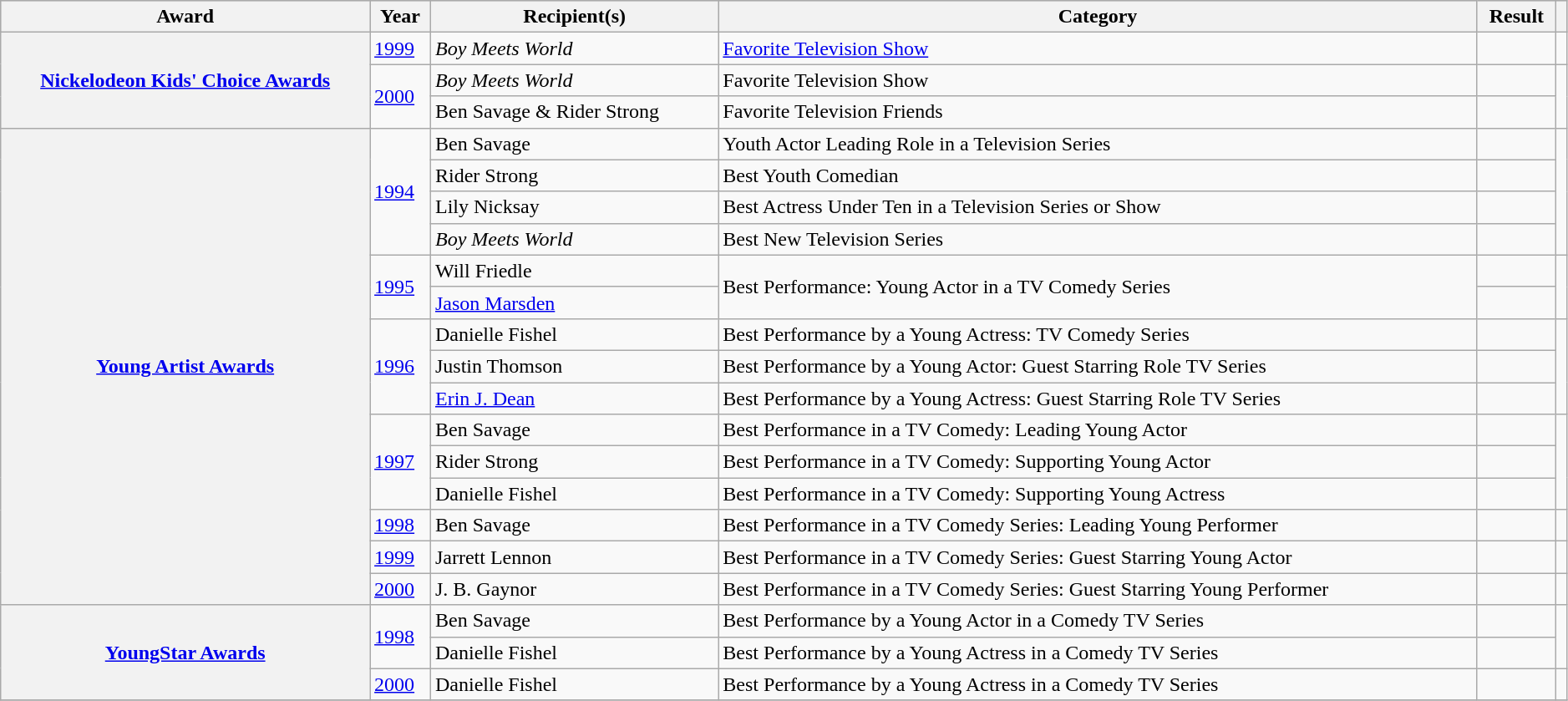<table class="wikitable plainrowheaders sortable" style="width:99%;">
<tr style="background:#ccc; text-align:center;">
<th scope="col">Award</th>
<th scope="col">Year</th>
<th scope="col">Recipient(s)</th>
<th scope="col">Category</th>
<th scope="col">Result</th>
<th scope="col" class="unsortable"></th>
</tr>
<tr>
<th scope="row" rowspan="3"><a href='#'>Nickelodeon Kids' Choice Awards</a></th>
<td><a href='#'>1999</a></td>
<td data-sort-value="Boy Meets World"><em>Boy Meets World</em></td>
<td><a href='#'>Favorite Television Show</a></td>
<td></td>
<td style="text-align:center;"></td>
</tr>
<tr>
<td rowspan="2"><a href='#'>2000</a></td>
<td data-sort-value="Boy Meets World"><em>Boy Meets World</em></td>
<td>Favorite Television Show</td>
<td></td>
<td style="text-align:center;" rowspan="2"></td>
</tr>
<tr>
<td data-sort-value="Savage, Ben & Strong, Rider">Ben Savage & Rider Strong</td>
<td>Favorite Television Friends</td>
<td></td>
</tr>
<tr>
<th scope="row" rowspan="15"><a href='#'>Young Artist Awards</a></th>
<td rowspan="4"><a href='#'>1994</a></td>
<td data-sort-value="Savage, Ben">Ben Savage</td>
<td>Youth Actor Leading Role in a Television Series</td>
<td></td>
<td style="text-align:center;" rowspan="4"></td>
</tr>
<tr>
<td data-sort-value="Strong, Rider">Rider Strong</td>
<td>Best Youth Comedian</td>
<td></td>
</tr>
<tr>
<td data-sort-value="Nicksay, Lily">Lily Nicksay</td>
<td>Best Actress Under Ten in a Television Series or Show</td>
<td></td>
</tr>
<tr>
<td data-sort-value="Boy Meets World"><em>Boy Meets World</em></td>
<td>Best New Television Series</td>
<td></td>
</tr>
<tr>
<td rowspan="2"><a href='#'>1995</a></td>
<td data-sort-value="Friedle, Will">Will Friedle</td>
<td rowspan="2">Best Performance: Young Actor in a TV Comedy Series</td>
<td></td>
<td style="text-align:center;" rowspan="2"></td>
</tr>
<tr>
<td data-sort-value="Marsden, Jason"><a href='#'>Jason Marsden</a></td>
<td></td>
</tr>
<tr>
<td rowspan="3"><a href='#'>1996</a></td>
<td data-sort-value="Fishel, Danielle">Danielle Fishel</td>
<td>Best Performance by a Young Actress: TV Comedy Series</td>
<td></td>
<td style="text-align:center;" rowspan="3"></td>
</tr>
<tr>
<td data-sort-value="Thomson, Justin">Justin Thomson</td>
<td>Best Performance by a Young Actor: Guest Starring Role TV Series</td>
<td></td>
</tr>
<tr>
<td data-sort-value="Dean, Erin J."><a href='#'>Erin J. Dean</a></td>
<td>Best Performance by a Young Actress: Guest Starring Role TV Series</td>
<td></td>
</tr>
<tr>
<td rowspan="3"><a href='#'>1997</a></td>
<td data-sort-value="Savage, Ben">Ben Savage</td>
<td>Best Performance in a TV Comedy: Leading Young Actor</td>
<td></td>
<td style="text-align:center;" rowspan="3"></td>
</tr>
<tr>
<td data-sort-value="Strong, Rider">Rider Strong</td>
<td>Best Performance in a TV Comedy: Supporting Young Actor</td>
<td></td>
</tr>
<tr>
<td data-sort-value="Fishel, Danielle">Danielle Fishel</td>
<td>Best Performance in a TV Comedy: Supporting Young Actress</td>
<td></td>
</tr>
<tr>
<td><a href='#'>1998</a></td>
<td data-sort-value="Savage, Ben">Ben Savage</td>
<td>Best Performance in a TV Comedy Series: Leading Young Performer</td>
<td></td>
<td style="text-align:center;"></td>
</tr>
<tr>
<td><a href='#'>1999</a></td>
<td data-sort-value="Lennon, Jarrett">Jarrett Lennon</td>
<td>Best Performance in a TV Comedy Series: Guest Starring Young Actor</td>
<td></td>
<td style="text-align:center;"></td>
</tr>
<tr>
<td><a href='#'>2000</a></td>
<td data-sort-value="Gaynor, J. B.">J. B. Gaynor</td>
<td>Best Performance in a TV Comedy Series: Guest Starring Young Performer</td>
<td></td>
<td style="text-align:center;"></td>
</tr>
<tr>
<th scope="row" rowspan="3"><a href='#'>YoungStar Awards</a></th>
<td rowspan="2"><a href='#'>1998</a></td>
<td data-sort-value="Savage, Ben">Ben Savage</td>
<td>Best Performance by a Young Actor in a Comedy TV Series</td>
<td></td>
<td style="text-align:center;" rowspan="2"></td>
</tr>
<tr>
<td data-sort-value="Fishel, Danielle">Danielle Fishel</td>
<td>Best Performance by a Young Actress in a Comedy TV Series</td>
<td></td>
</tr>
<tr>
<td><a href='#'>2000</a></td>
<td data-sort-value="Fishel, Danielle">Danielle Fishel</td>
<td>Best Performance by a Young Actress in a Comedy TV Series</td>
<td></td>
<td style="text-align:center;"></td>
</tr>
<tr>
</tr>
</table>
